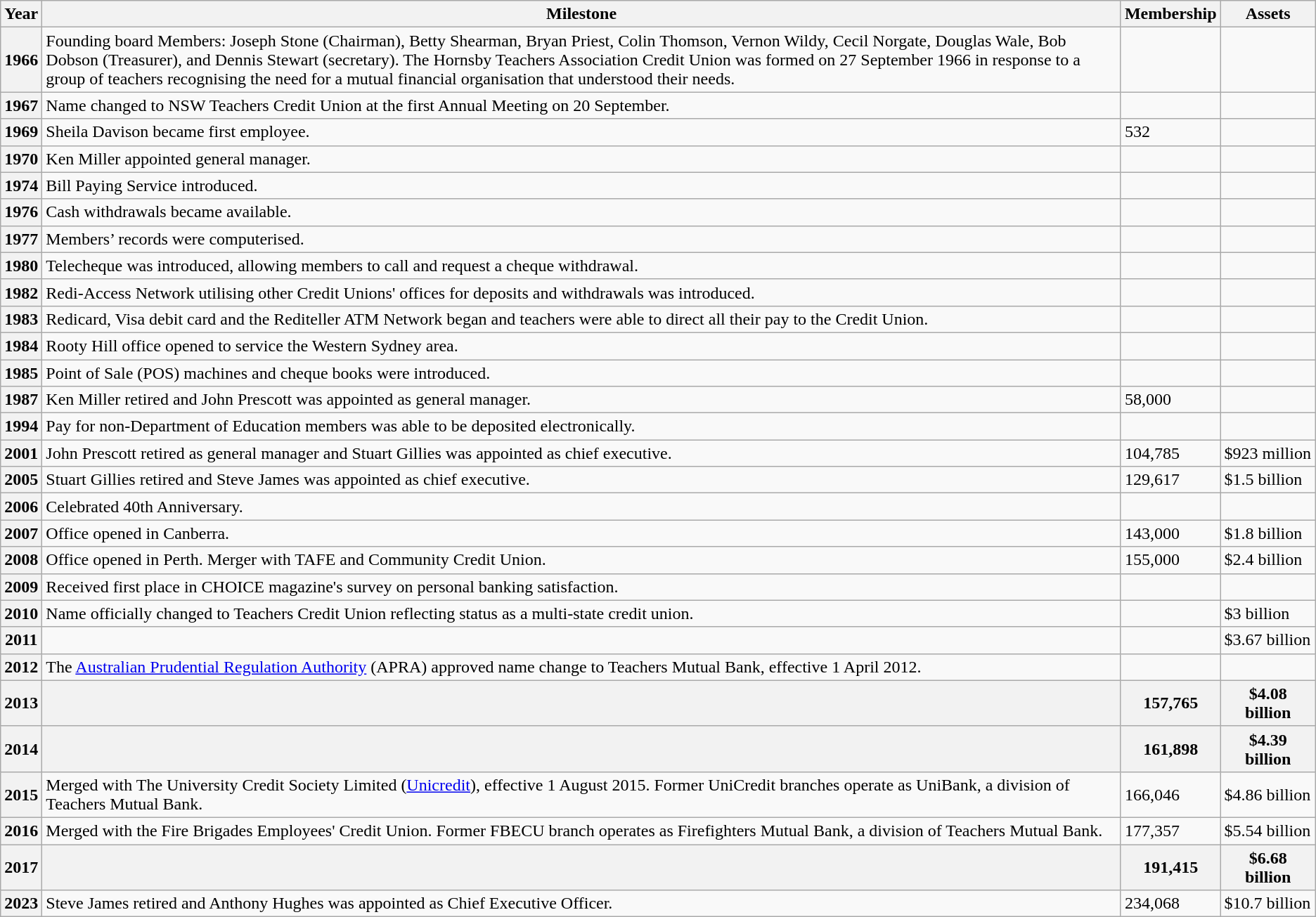<table class="wikitable mw-collapsible" style="text-align: left;">
<tr>
<th scope="col">Year</th>
<th scope="col">Milestone</th>
<th scope="col">Membership</th>
<th scope="col">Assets</th>
</tr>
<tr>
<th scope="row">1966</th>
<td>Founding board Members: Joseph Stone (Chairman), Betty Shearman, Bryan Priest, Colin Thomson, Vernon Wildy, Cecil Norgate, Douglas Wale, Bob Dobson (Treasurer), and Dennis Stewart (secretary). The Hornsby Teachers Association Credit Union was formed on 27 September 1966 in response to a group of teachers recognising the need for a mutual financial organisation that understood their needs.</td>
<td></td>
<td></td>
</tr>
<tr>
<th scope="row">1967</th>
<td>Name changed to NSW Teachers Credit Union at the first Annual Meeting on 20 September.</td>
<td></td>
<td></td>
</tr>
<tr>
<th scope="row">1969</th>
<td>Sheila Davison became first employee.</td>
<td>532</td>
<td></td>
</tr>
<tr>
<th scope="row">1970</th>
<td>Ken Miller appointed general manager.</td>
<td></td>
<td></td>
</tr>
<tr>
<th scope="row">1974</th>
<td>Bill Paying Service introduced.</td>
<td></td>
<td></td>
</tr>
<tr>
<th scope="row">1976</th>
<td>Cash withdrawals became available.</td>
<td></td>
<td></td>
</tr>
<tr>
<th scope="row">1977</th>
<td>Members’ records were computerised.</td>
<td></td>
<td></td>
</tr>
<tr>
<th scope="row">1980</th>
<td>Telecheque was introduced, allowing members to call and request a cheque withdrawal.</td>
<td></td>
<td></td>
</tr>
<tr>
<th scope="row">1982</th>
<td>Redi-Access Network utilising other Credit Unions' offices for deposits and withdrawals was introduced.</td>
<td></td>
<td></td>
</tr>
<tr>
<th scope="row">1983</th>
<td>Redicard, Visa debit card and the Rediteller ATM Network began and teachers were able to direct all their pay to the Credit Union.</td>
<td></td>
<td></td>
</tr>
<tr>
<th scope="row">1984</th>
<td>Rooty Hill office opened to service the Western Sydney area.</td>
<td></td>
<td></td>
</tr>
<tr>
<th scope="row">1985</th>
<td>Point of Sale (POS) machines and cheque books were introduced.</td>
<td></td>
<td></td>
</tr>
<tr>
<th scope="row">1987</th>
<td>Ken Miller retired and John Prescott was appointed as general manager.</td>
<td>58,000</td>
<td></td>
</tr>
<tr>
<th scope="row">1994</th>
<td>Pay for non-Department of Education members was able to be deposited electronically.</td>
<td></td>
<td></td>
</tr>
<tr>
<th scope="row">2001</th>
<td>John Prescott retired as general manager and Stuart Gillies was appointed as chief executive.</td>
<td>104,785</td>
<td>$923 million</td>
</tr>
<tr>
<th scope="row">2005</th>
<td>Stuart Gillies retired and Steve James was appointed as chief executive.</td>
<td>129,617</td>
<td>$1.5 billion</td>
</tr>
<tr>
<th scope="row">2006</th>
<td>Celebrated 40th Anniversary.</td>
<td></td>
<td></td>
</tr>
<tr>
<th scope="row">2007</th>
<td>Office opened in Canberra.</td>
<td>143,000</td>
<td>$1.8 billion</td>
</tr>
<tr>
<th scope="row">2008</th>
<td>Office opened in Perth. Merger with TAFE and Community Credit Union.</td>
<td>155,000</td>
<td>$2.4 billion</td>
</tr>
<tr>
<th scope="row">2009</th>
<td>Received first place in CHOICE magazine's survey on personal banking satisfaction.</td>
<td></td>
<td></td>
</tr>
<tr>
<th scope="row">2010</th>
<td>Name officially changed to Teachers Credit Union reflecting status as a multi-state credit union.</td>
<td></td>
<td>$3 billion</td>
</tr>
<tr>
<th scope="row">2011</th>
<td></td>
<td></td>
<td>$3.67 billion</td>
</tr>
<tr>
<th scope="row">2012</th>
<td>The <a href='#'>Australian Prudential Regulation Authority</a> (APRA) approved name change to Teachers Mutual Bank, effective 1 April 2012.</td>
<td></td>
<td></td>
</tr>
<tr>
<th>2013</th>
<th></th>
<th>157,765</th>
<th>$4.08 billion</th>
</tr>
<tr>
<th>2014</th>
<th></th>
<th>161,898</th>
<th>$4.39 billion</th>
</tr>
<tr>
<th scope="row">2015</th>
<td>Merged with The University Credit Society Limited (<a href='#'>Unicredit</a>), effective 1 August 2015. Former UniCredit branches operate as UniBank, a division of Teachers Mutual Bank.</td>
<td>166,046</td>
<td>$4.86 billion</td>
</tr>
<tr>
<th scope="row">2016</th>
<td>Merged with the Fire Brigades Employees' Credit Union. Former FBECU branch operates as Firefighters Mutual Bank, a division of Teachers Mutual Bank.</td>
<td>177,357</td>
<td>$5.54 billion</td>
</tr>
<tr>
<th>2017</th>
<th></th>
<th>191,415</th>
<th>$6.68 billion</th>
</tr>
<tr>
<th scope="row">2023</th>
<td>Steve James retired and Anthony Hughes was appointed as Chief Executive Officer.</td>
<td>234,068</td>
<td>$10.7 billion</td>
</tr>
</table>
